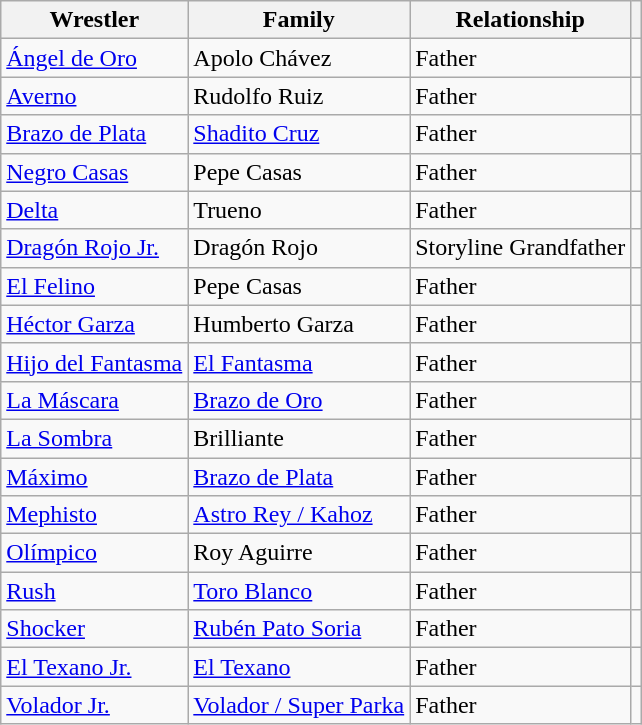<table class="wikitable" align="center">
<tr>
<th scope="col">Wrestler</th>
<th scope="col">Family</th>
<th scope="col">Relationship</th>
<th class="unsortable" scope="col"></th>
</tr>
<tr>
<td><a href='#'>Ángel de Oro</a></td>
<td>Apolo Chávez</td>
<td>Father</td>
<td></td>
</tr>
<tr>
<td><a href='#'>Averno</a></td>
<td>Rudolfo Ruiz</td>
<td>Father</td>
<td></td>
</tr>
<tr>
<td><a href='#'>Brazo de Plata</a></td>
<td><a href='#'>Shadito Cruz</a></td>
<td>Father</td>
<td></td>
</tr>
<tr>
<td><a href='#'>Negro Casas</a></td>
<td>Pepe Casas</td>
<td>Father</td>
<td></td>
</tr>
<tr>
<td><a href='#'>Delta</a></td>
<td>Trueno</td>
<td>Father</td>
<td></td>
</tr>
<tr>
<td><a href='#'>Dragón Rojo Jr.</a></td>
<td>Dragón Rojo</td>
<td>Storyline Grandfather</td>
<td></td>
</tr>
<tr>
<td><a href='#'>El Felino</a></td>
<td>Pepe Casas</td>
<td>Father</td>
<td></td>
</tr>
<tr>
<td><a href='#'>Héctor Garza</a></td>
<td>Humberto Garza</td>
<td>Father</td>
<td></td>
</tr>
<tr>
<td><a href='#'>Hijo del Fantasma</a></td>
<td><a href='#'>El Fantasma</a></td>
<td>Father</td>
<td></td>
</tr>
<tr>
<td><a href='#'>La Máscara</a></td>
<td><a href='#'>Brazo de Oro</a></td>
<td>Father</td>
<td></td>
</tr>
<tr>
<td><a href='#'>La Sombra</a></td>
<td>Brilliante</td>
<td>Father</td>
<td></td>
</tr>
<tr>
<td><a href='#'>Máximo</a></td>
<td><a href='#'>Brazo de Plata</a></td>
<td>Father</td>
<td></td>
</tr>
<tr>
<td><a href='#'>Mephisto</a></td>
<td><a href='#'>Astro Rey / Kahoz</a></td>
<td>Father</td>
<td></td>
</tr>
<tr>
<td><a href='#'>Olímpico</a></td>
<td>Roy Aguirre</td>
<td>Father</td>
<td></td>
</tr>
<tr>
<td><a href='#'>Rush</a></td>
<td><a href='#'>Toro Blanco</a></td>
<td>Father</td>
<td></td>
</tr>
<tr>
<td><a href='#'>Shocker</a></td>
<td><a href='#'>Rubén Pato Soria</a></td>
<td>Father</td>
<td></td>
</tr>
<tr>
<td><a href='#'>El Texano Jr.</a></td>
<td><a href='#'>El Texano</a></td>
<td>Father</td>
<td></td>
</tr>
<tr>
<td><a href='#'>Volador Jr.</a></td>
<td><a href='#'>Volador / Super Parka</a></td>
<td>Father</td>
<td></td>
</tr>
</table>
